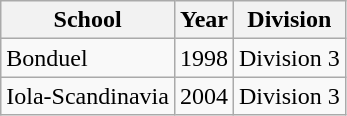<table class="wikitable">
<tr>
<th>School</th>
<th>Year</th>
<th>Division</th>
</tr>
<tr>
<td>Bonduel</td>
<td>1998</td>
<td>Division 3</td>
</tr>
<tr>
<td>Iola-Scandinavia</td>
<td>2004</td>
<td>Division 3</td>
</tr>
</table>
